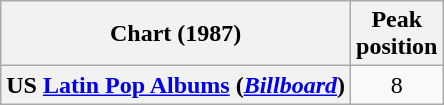<table class="wikitable sortable plainrowheaders" style="text-align:center">
<tr>
<th scope="col">Chart (1987)</th>
<th scope="col">Peak<br>position</th>
</tr>
<tr>
<th scope="row">US <a href='#'>Latin Pop Albums</a> (<em><a href='#'>Billboard</a></em>)</th>
<td>8</td>
</tr>
</table>
